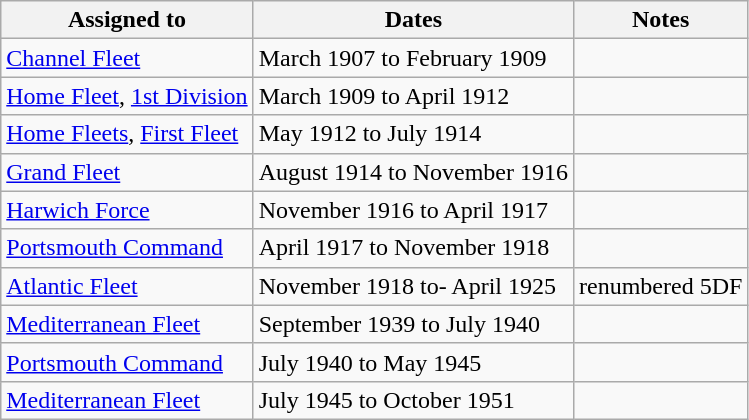<table class="wikitable">
<tr>
<th>Assigned to</th>
<th>Dates</th>
<th>Notes</th>
</tr>
<tr>
<td><a href='#'>Channel Fleet</a></td>
<td>March 1907 to February 1909</td>
<td></td>
</tr>
<tr>
<td><a href='#'>Home Fleet</a>, <a href='#'>1st Division</a></td>
<td>March 1909 to April 1912</td>
<td></td>
</tr>
<tr>
<td><a href='#'>Home Fleets</a>, <a href='#'>First Fleet</a></td>
<td>May 1912 to July 1914</td>
<td></td>
</tr>
<tr>
<td><a href='#'>Grand Fleet</a></td>
<td>August 1914 to November 1916</td>
<td></td>
</tr>
<tr>
<td><a href='#'>Harwich Force</a></td>
<td>November 1916 to April 1917</td>
<td></td>
</tr>
<tr>
<td><a href='#'>Portsmouth Command</a></td>
<td>April 1917 to November 1918</td>
<td></td>
</tr>
<tr>
<td><a href='#'>Atlantic Fleet</a></td>
<td>November 1918 to- April 1925</td>
<td>renumbered 5DF</td>
</tr>
<tr>
<td><a href='#'>Mediterranean Fleet</a></td>
<td>September 1939 to July 1940</td>
<td></td>
</tr>
<tr>
<td><a href='#'>Portsmouth Command</a></td>
<td>July 1940 to May 1945</td>
<td></td>
</tr>
<tr>
<td><a href='#'>Mediterranean Fleet</a></td>
<td>July 1945 to October 1951</td>
<td></td>
</tr>
</table>
